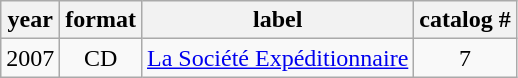<table class="wikitable" style="text-align:center">
<tr>
<th>year</th>
<th>format</th>
<th>label</th>
<th>catalog #</th>
</tr>
<tr>
<td>2007</td>
<td>CD</td>
<td><a href='#'>La Société Expéditionnaire</a></td>
<td>7</td>
</tr>
</table>
